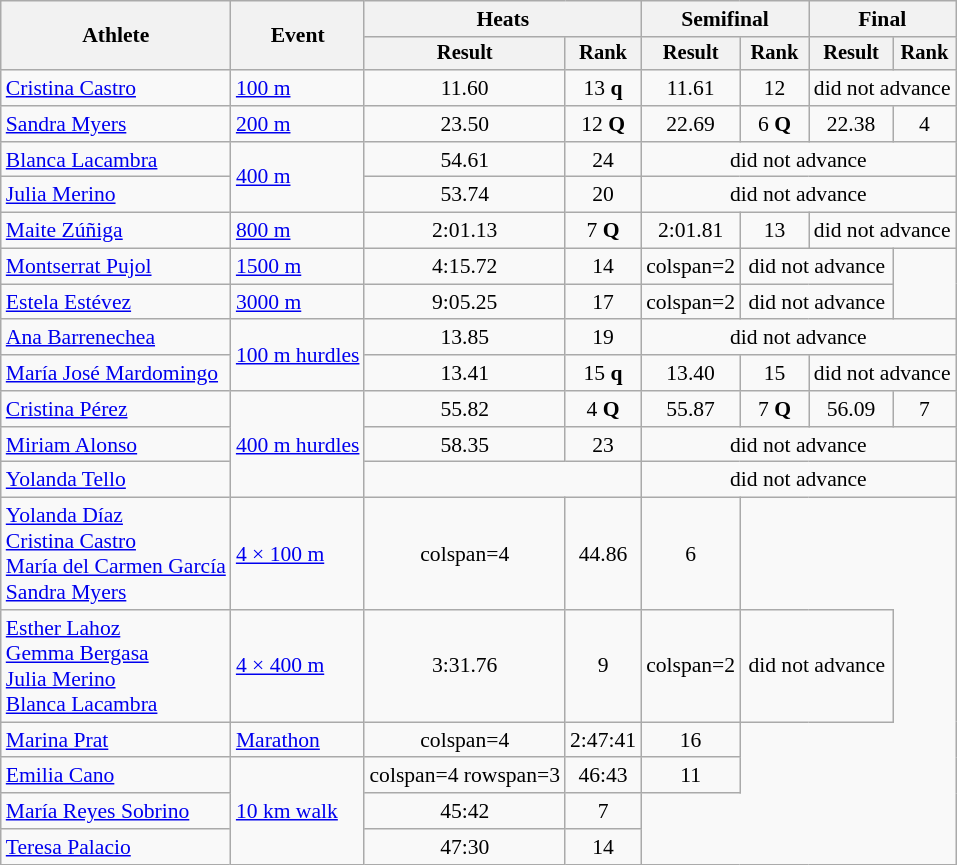<table class="wikitable" style="font-size:90%">
<tr>
<th rowspan="2">Athlete</th>
<th rowspan="2">Event</th>
<th colspan="2">Heats</th>
<th colspan="2">Semifinal</th>
<th colspan="2">Final</th>
</tr>
<tr style="font-size:95%">
<th>Result</th>
<th>Rank</th>
<th>Result</th>
<th>Rank</th>
<th>Result</th>
<th>Rank</th>
</tr>
<tr align=center>
<td align=left><a href='#'>Cristina Castro</a></td>
<td align=left><a href='#'>100 m</a></td>
<td>11.60</td>
<td>13 <strong>q</strong></td>
<td>11.61</td>
<td>12</td>
<td colspan=2>did not advance</td>
</tr>
<tr align=center>
<td align=left><a href='#'>Sandra Myers</a></td>
<td align=left><a href='#'>200 m</a></td>
<td>23.50</td>
<td>12 <strong>Q</strong></td>
<td>22.69</td>
<td>6 <strong>Q</strong></td>
<td>22.38 <strong></strong></td>
<td>4</td>
</tr>
<tr align=center>
<td align=left><a href='#'>Blanca Lacambra</a></td>
<td align=left rowspan=2><a href='#'>400 m</a></td>
<td>54.61</td>
<td>24</td>
<td colspan=4>did not advance</td>
</tr>
<tr align=center>
<td align=left><a href='#'>Julia Merino</a></td>
<td>53.74</td>
<td>20</td>
<td colspan=4>did not advance</td>
</tr>
<tr align=center>
<td align=left><a href='#'>Maite Zúñiga</a></td>
<td align=left><a href='#'>800 m</a></td>
<td>2:01.13</td>
<td>7 <strong>Q</strong></td>
<td>2:01.81</td>
<td>13</td>
<td colspan=2>did not advance</td>
</tr>
<tr align=center>
<td align=left><a href='#'>Montserrat Pujol</a></td>
<td align=left><a href='#'>1500 m</a></td>
<td>4:15.72</td>
<td>14</td>
<td>colspan=2 </td>
<td colspan=2>did not advance</td>
</tr>
<tr align=center>
<td align=left><a href='#'>Estela Estévez</a></td>
<td align=left><a href='#'>3000 m</a></td>
<td>9:05.25</td>
<td>17</td>
<td>colspan=2 </td>
<td colspan=2>did not advance</td>
</tr>
<tr align=center>
<td align=left><a href='#'>Ana Barrenechea</a></td>
<td align=left rowspan=2><a href='#'>100 m hurdles</a></td>
<td>13.85</td>
<td>19</td>
<td colspan=4>did not advance</td>
</tr>
<tr align=center>
<td align=left><a href='#'>María José Mardomingo</a></td>
<td>13.41</td>
<td>15 <strong>q</strong></td>
<td>13.40</td>
<td>15</td>
<td colspan=2>did not advance</td>
</tr>
<tr align=center>
<td align=left><a href='#'>Cristina Pérez</a></td>
<td align=left rowspan=3><a href='#'>400 m hurdles</a></td>
<td>55.82</td>
<td>4 <strong>Q</strong></td>
<td>55.87</td>
<td>7 <strong>Q</strong></td>
<td>56.09</td>
<td>7</td>
</tr>
<tr align=center>
<td align=left><a href='#'>Miriam Alonso</a></td>
<td>58.35</td>
<td>23</td>
<td colspan=4>did not advance</td>
</tr>
<tr align=center>
<td align=left><a href='#'>Yolanda Tello</a></td>
<td colspan=2></td>
<td colspan=4>did not advance</td>
</tr>
<tr align=center>
<td align=left><a href='#'>Yolanda Díaz</a><br><a href='#'>Cristina Castro</a><br><a href='#'>María del Carmen García</a><br><a href='#'>Sandra Myers</a></td>
<td align=left><a href='#'>4 × 100 m</a></td>
<td>colspan=4 </td>
<td>44.86</td>
<td>6</td>
</tr>
<tr align=center>
<td align=left><a href='#'>Esther Lahoz</a><br><a href='#'>Gemma Bergasa</a><br><a href='#'>Julia Merino</a><br><a href='#'>Blanca Lacambra</a></td>
<td align=left><a href='#'>4 × 400 m</a></td>
<td>3:31.76</td>
<td>9</td>
<td>colspan=2 </td>
<td colspan=2>did not advance</td>
</tr>
<tr align=center>
<td align=left><a href='#'>Marina Prat</a></td>
<td align=left><a href='#'>Marathon</a></td>
<td>colspan=4 </td>
<td>2:47:41</td>
<td>16</td>
</tr>
<tr align=center>
<td align=left><a href='#'>Emilia Cano</a></td>
<td align=left rowspan=3><a href='#'>10 km walk</a></td>
<td>colspan=4 rowspan=3 </td>
<td>46:43</td>
<td>11</td>
</tr>
<tr align=center>
<td align=left><a href='#'>María Reyes Sobrino</a></td>
<td>45:42</td>
<td>7</td>
</tr>
<tr align=center>
<td align=left><a href='#'>Teresa Palacio</a></td>
<td>47:30</td>
<td>14</td>
</tr>
</table>
